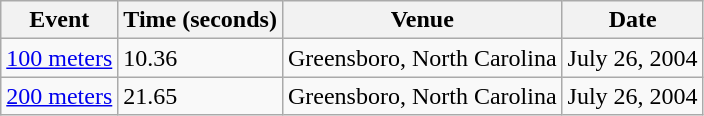<table class="wikitable">
<tr>
<th>Event</th>
<th>Time (seconds)</th>
<th>Venue</th>
<th>Date</th>
</tr>
<tr>
<td><a href='#'>100 meters</a></td>
<td>10.36</td>
<td>Greensboro, North Carolina</td>
<td>July 26, 2004</td>
</tr>
<tr>
<td><a href='#'>200 meters</a></td>
<td>21.65</td>
<td>Greensboro, North Carolina</td>
<td>July 26, 2004</td>
</tr>
</table>
